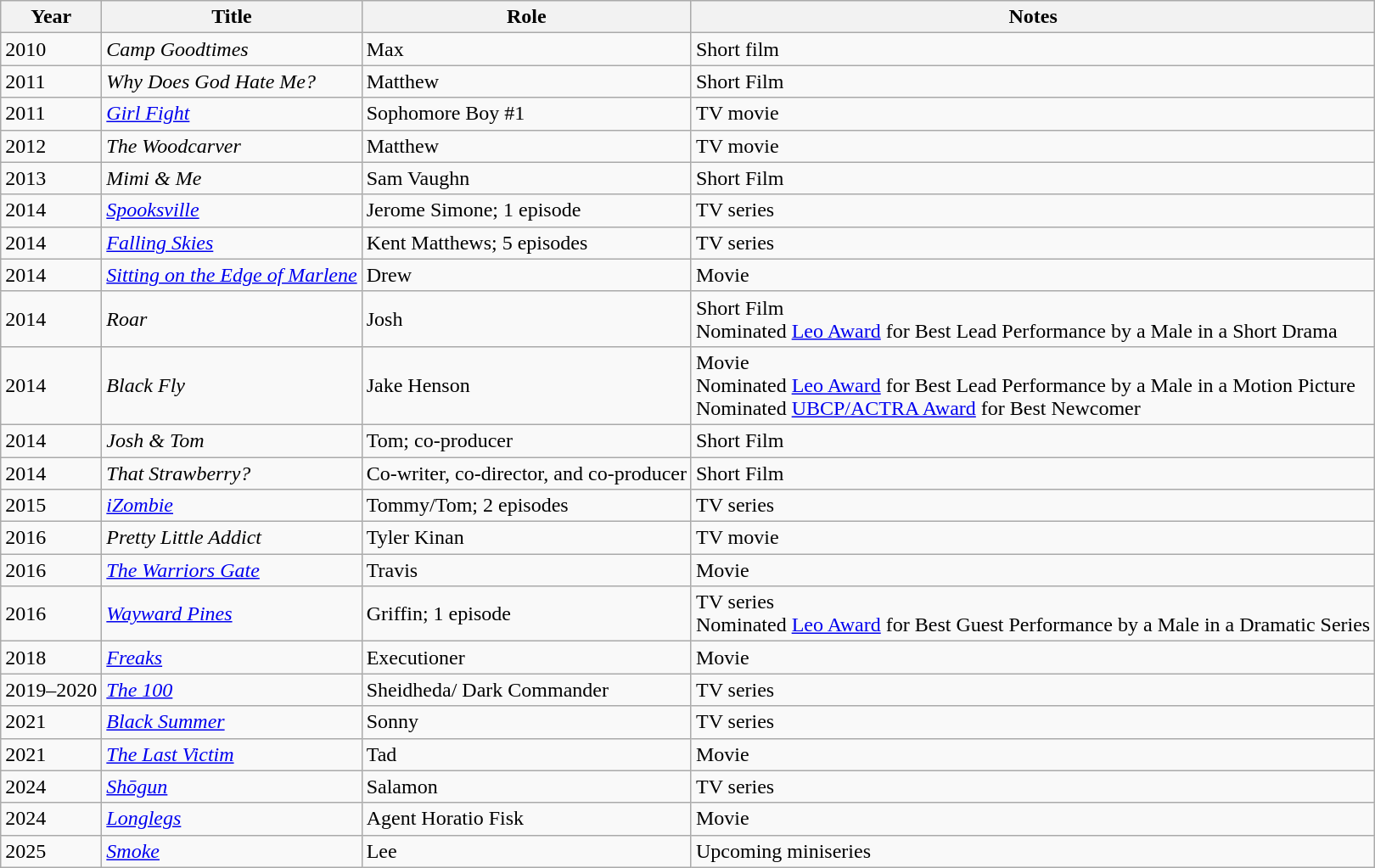<table class="wikitable sortable">
<tr>
<th>Year</th>
<th>Title</th>
<th>Role</th>
<th class="unsortable">Notes</th>
</tr>
<tr>
<td>2010</td>
<td><em>Camp Goodtimes</em></td>
<td>Max</td>
<td>Short film</td>
</tr>
<tr>
<td>2011</td>
<td><em>Why Does God Hate Me?</em></td>
<td>Matthew</td>
<td>Short Film</td>
</tr>
<tr>
<td>2011</td>
<td><em><a href='#'>Girl Fight</a></em></td>
<td>Sophomore Boy #1</td>
<td>TV movie</td>
</tr>
<tr>
<td>2012</td>
<td data-sort-value="Woodcarver, The"><em>The Woodcarver</em></td>
<td>Matthew</td>
<td>TV movie</td>
</tr>
<tr>
<td>2013</td>
<td><em>Mimi & Me</em></td>
<td>Sam Vaughn</td>
<td>Short Film</td>
</tr>
<tr>
<td>2014</td>
<td><em><a href='#'>Spooksville</a></em></td>
<td>Jerome Simone; 1 episode</td>
<td>TV series</td>
</tr>
<tr>
<td>2014</td>
<td><em><a href='#'>Falling Skies</a></em></td>
<td>Kent Matthews; 5 episodes</td>
<td>TV series</td>
</tr>
<tr>
<td>2014</td>
<td><em><a href='#'>Sitting on the Edge of Marlene</a></em></td>
<td>Drew</td>
<td>Movie</td>
</tr>
<tr>
<td>2014</td>
<td><em>Roar</em></td>
<td>Josh</td>
<td>Short Film<br>Nominated  <a href='#'>Leo Award</a> for Best Lead Performance by a Male in a Short Drama</td>
</tr>
<tr>
<td>2014</td>
<td><em>Black Fly</em></td>
<td>Jake Henson</td>
<td>Movie<br>Nominated  <a href='#'>Leo Award</a> for Best Lead Performance by a Male in a Motion Picture<br>Nominated  <a href='#'>UBCP/ACTRA Award</a> for Best Newcomer</td>
</tr>
<tr>
<td>2014</td>
<td><em>Josh & Tom</em></td>
<td>Tom; co-producer</td>
<td>Short Film</td>
</tr>
<tr>
<td>2014</td>
<td><em>That Strawberry?</em></td>
<td>Co-writer, co-director, and co-producer</td>
<td>Short Film</td>
</tr>
<tr>
<td>2015</td>
<td><em><a href='#'>iZombie</a></em></td>
<td>Tommy/Tom; 2 episodes</td>
<td>TV series</td>
</tr>
<tr>
<td>2016</td>
<td><em>Pretty Little Addict</em></td>
<td>Tyler Kinan</td>
<td>TV movie</td>
</tr>
<tr>
<td>2016</td>
<td data-sort-value="Warriors Gate, The"><em><a href='#'>The Warriors Gate</a></em></td>
<td>Travis</td>
<td>Movie</td>
</tr>
<tr>
<td>2016</td>
<td><em><a href='#'>Wayward Pines</a></em></td>
<td>Griffin; 1 episode</td>
<td>TV series<br>Nominated  <a href='#'>Leo Award</a> for Best Guest Performance by a Male in a Dramatic Series</td>
</tr>
<tr>
<td>2018</td>
<td><em><a href='#'>Freaks</a></em></td>
<td>Executioner</td>
<td>Movie</td>
</tr>
<tr>
<td>2019–2020</td>
<td data-sort-value="100, The"><em><a href='#'>The 100</a></em></td>
<td>Sheidheda/ Dark Commander</td>
<td>TV series</td>
</tr>
<tr>
<td>2021</td>
<td><em><a href='#'>Black Summer</a></em></td>
<td>Sonny</td>
<td>TV series</td>
</tr>
<tr>
<td>2021</td>
<td data-sort-value="Last Victim, The"><em><a href='#'>The Last Victim</a></em></td>
<td>Tad</td>
<td>Movie</td>
</tr>
<tr>
<td>2024</td>
<td><em><a href='#'>Shōgun</a></em></td>
<td>Salamon</td>
<td>TV series</td>
</tr>
<tr>
<td>2024</td>
<td><em><a href='#'>Longlegs</a></em></td>
<td>Agent Horatio Fisk</td>
<td>Movie</td>
</tr>
<tr>
<td>2025</td>
<td><em><a href='#'>Smoke</a></em></td>
<td>Lee</td>
<td>Upcoming miniseries</td>
</tr>
</table>
